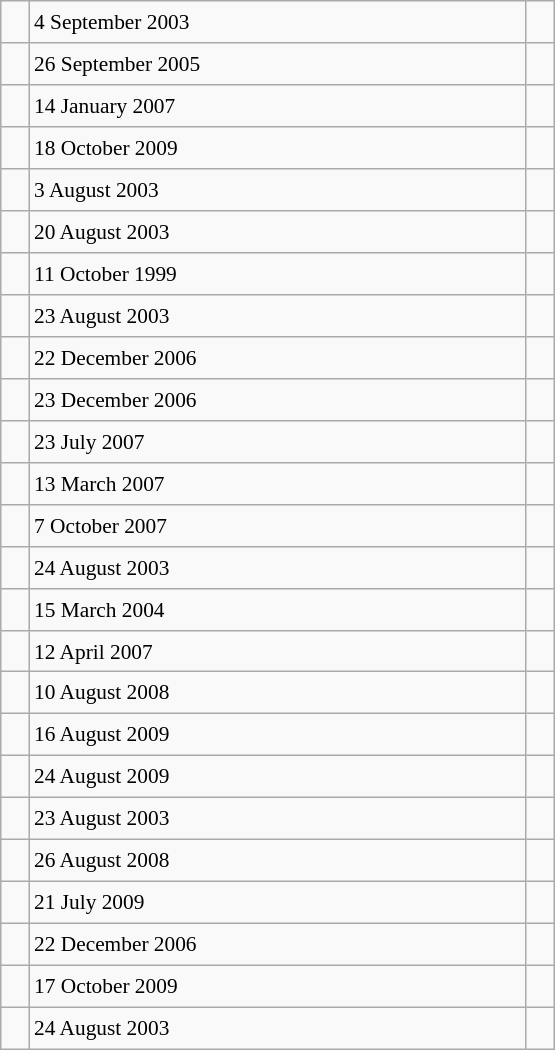<table class="wikitable" style="font-size: 89%; float: left; width: 26em; margin-right: 1em; height: 700px">
<tr>
<td></td>
<td>4 September 2003</td>
<td></td>
</tr>
<tr>
<td></td>
<td>26 September 2005</td>
<td></td>
</tr>
<tr>
<td></td>
<td>14 January 2007</td>
<td></td>
</tr>
<tr>
<td></td>
<td>18 October 2009</td>
<td></td>
</tr>
<tr>
<td></td>
<td>3 August 2003</td>
<td></td>
</tr>
<tr>
<td></td>
<td>20 August 2003</td>
<td></td>
</tr>
<tr>
<td></td>
<td>11 October 1999</td>
<td></td>
</tr>
<tr>
<td></td>
<td>23 August 2003</td>
<td></td>
</tr>
<tr>
<td></td>
<td>22 December 2006</td>
<td></td>
</tr>
<tr>
<td></td>
<td>23 December 2006</td>
<td></td>
</tr>
<tr>
<td></td>
<td>23 July 2007</td>
<td></td>
</tr>
<tr>
<td></td>
<td>13 March 2007</td>
<td></td>
</tr>
<tr>
<td></td>
<td>7 October 2007</td>
<td></td>
</tr>
<tr>
<td></td>
<td>24 August 2003</td>
<td></td>
</tr>
<tr>
<td></td>
<td>15 March 2004</td>
<td></td>
</tr>
<tr>
<td></td>
<td>12 April 2007</td>
<td></td>
</tr>
<tr>
<td></td>
<td>10 August 2008</td>
<td></td>
</tr>
<tr>
<td></td>
<td>16 August 2009</td>
<td></td>
</tr>
<tr>
<td></td>
<td>24 August 2009</td>
<td></td>
</tr>
<tr>
<td></td>
<td>23 August 2003</td>
<td></td>
</tr>
<tr>
<td></td>
<td>26 August 2008</td>
<td></td>
</tr>
<tr>
<td></td>
<td>21 July 2009</td>
<td></td>
</tr>
<tr>
<td></td>
<td>22 December 2006</td>
<td></td>
</tr>
<tr>
<td></td>
<td>17 October 2009</td>
<td></td>
</tr>
<tr>
<td></td>
<td>24 August 2003</td>
<td></td>
</tr>
</table>
